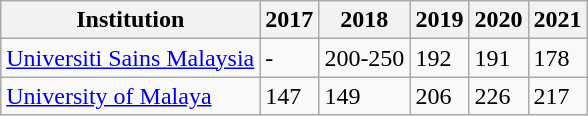<table class="sortable wikitable" border="1">
<tr>
<th>Institution</th>
<th>2017</th>
<th>2018</th>
<th>2019</th>
<th>2020</th>
<th>2021</th>
</tr>
<tr>
<td><a href='#'>Universiti Sains Malaysia</a></td>
<td>-</td>
<td>200-250</td>
<td>192</td>
<td>191</td>
<td>178</td>
</tr>
<tr>
<td><a href='#'>University of Malaya</a></td>
<td>147</td>
<td>149</td>
<td>206</td>
<td>226</td>
<td>217</td>
</tr>
</table>
